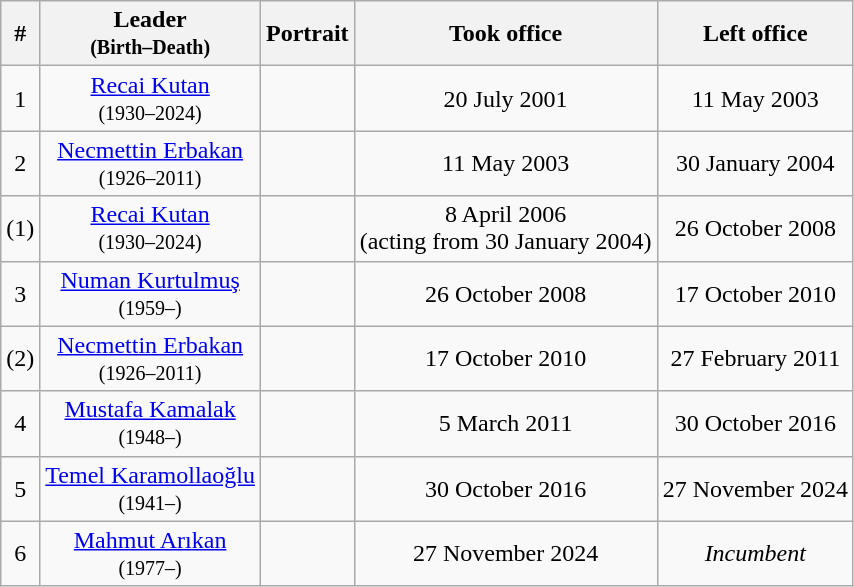<table class="wikitable" style="text-align:center">
<tr>
<th>#</th>
<th>Leader<br><small>(Birth–Death)</small></th>
<th>Portrait</th>
<th>Took office</th>
<th>Left office</th>
</tr>
<tr>
<td>1</td>
<td><a href='#'>Recai Kutan</a><br><small>(1930–2024)</small></td>
<td></td>
<td>20 July 2001</td>
<td>11 May 2003</td>
</tr>
<tr>
<td>2</td>
<td><a href='#'>Necmettin Erbakan</a><br><small>(1926–2011)</small></td>
<td></td>
<td>11 May 2003</td>
<td>30 January 2004</td>
</tr>
<tr>
<td>(1)</td>
<td><a href='#'>Recai Kutan</a><br><small>(1930–2024)</small></td>
<td></td>
<td>8 April 2006<br>(acting from 30 January 2004)</td>
<td>26 October 2008</td>
</tr>
<tr>
<td>3</td>
<td><a href='#'>Numan Kurtulmuş</a><br><small>(1959–)</small></td>
<td></td>
<td>26 October 2008</td>
<td>17 October 2010</td>
</tr>
<tr>
<td>(2)</td>
<td><a href='#'>Necmettin Erbakan</a><br><small>(1926–2011)</small></td>
<td></td>
<td>17 October 2010</td>
<td>27 February 2011</td>
</tr>
<tr>
<td>4</td>
<td><a href='#'>Mustafa Kamalak</a><br><small>(1948–)</small></td>
<td></td>
<td>5 March 2011</td>
<td>30 October 2016</td>
</tr>
<tr>
<td>5</td>
<td><a href='#'>Temel Karamollaoğlu</a><br><small>(1941–)</small></td>
<td></td>
<td>30 October 2016</td>
<td>27 November 2024</td>
</tr>
<tr>
<td>6</td>
<td><a href='#'>Mahmut Arıkan</a><br><small>(1977–)</small></td>
<td></td>
<td>27 November 2024</td>
<td><em>Incumbent</em></td>
</tr>
</table>
